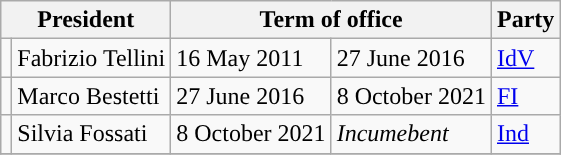<table class="wikitable">
<tr>
<th colspan="2">President</th>
<th colspan="2">Term of office</th>
<th>Party</th>
</tr>
<tr>
<td style="background-color: "></td>
<td>Fabrizio Tellini</td>
<td>16 May 2011</td>
<td>27 June 2016</td>
<td><a href='#'>IdV</a></td>
</tr>
<tr>
<td style="background-color: "></td>
<td>Marco Bestetti</td>
<td>27 June 2016</td>
<td>8 October 2021</td>
<td><a href='#'>FI</a></td>
</tr>
<tr>
<td style="background-color: "></td>
<td>Silvia Fossati</td>
<td>8 October 2021</td>
<td><em>Incumebent</em></td>
<td><a href='#'>Ind</a></td>
</tr>
<tr>
</tr>
</table>
